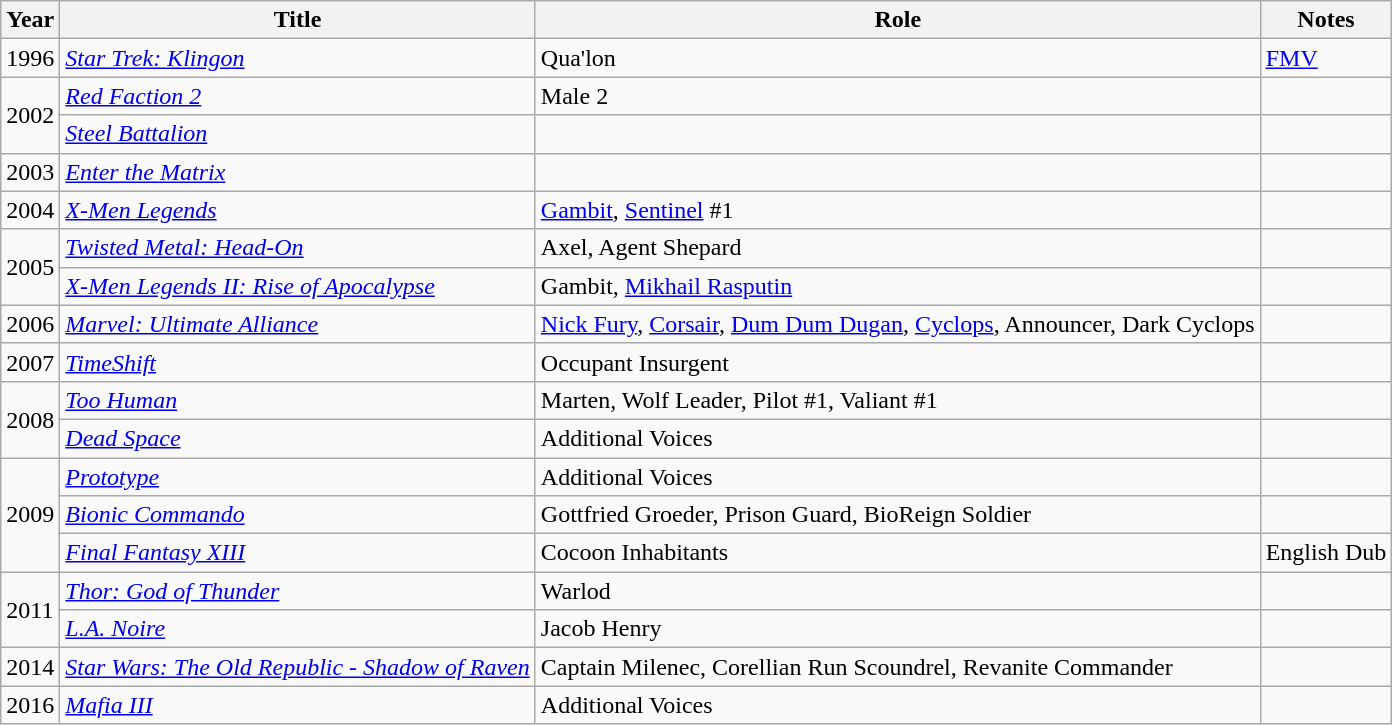<table class="wikitable sortable plainrowheaders" style="white-space:nowrap">
<tr>
<th>Year</th>
<th>Title</th>
<th>Role</th>
<th>Notes</th>
</tr>
<tr>
<td>1996</td>
<td><em><a href='#'>Star Trek: Klingon</a></em></td>
<td>Qua'lon</td>
<td><a href='#'>FMV</a></td>
</tr>
<tr>
<td rowspan=2>2002</td>
<td><em><a href='#'>Red Faction 2</a></em></td>
<td>Male 2</td>
<td></td>
</tr>
<tr>
<td><em><a href='#'>Steel Battalion</a></em></td>
<td></td>
<td></td>
</tr>
<tr>
<td>2003</td>
<td><em><a href='#'>Enter the Matrix</a></em></td>
<td></td>
<td></td>
</tr>
<tr>
<td>2004</td>
<td><em><a href='#'>X-Men Legends</a></em></td>
<td><a href='#'>Gambit</a>, <a href='#'>Sentinel</a> #1</td>
<td></td>
</tr>
<tr>
<td rowspan=2>2005</td>
<td><em><a href='#'>Twisted Metal: Head-On</a></em></td>
<td>Axel, Agent Shepard</td>
<td></td>
</tr>
<tr>
<td><em><a href='#'>X-Men Legends II: Rise of Apocalypse</a></em></td>
<td>Gambit, <a href='#'>Mikhail Rasputin</a></td>
<td></td>
</tr>
<tr>
<td>2006</td>
<td><em><a href='#'>Marvel: Ultimate Alliance</a></em></td>
<td><a href='#'>Nick Fury</a>, <a href='#'>Corsair</a>, <a href='#'>Dum Dum Dugan</a>, <a href='#'>Cyclops</a>, Announcer, Dark Cyclops</td>
<td></td>
</tr>
<tr>
<td>2007</td>
<td><em><a href='#'>TimeShift</a></em></td>
<td>Occupant Insurgent</td>
<td></td>
</tr>
<tr>
<td rowspan=2>2008</td>
<td><em><a href='#'>Too Human</a></em></td>
<td>Marten, Wolf Leader, Pilot #1, Valiant #1</td>
<td></td>
</tr>
<tr>
<td><em><a href='#'>Dead Space</a></em></td>
<td>Additional Voices</td>
<td></td>
</tr>
<tr>
<td rowspan=3>2009</td>
<td><em><a href='#'>Prototype</a></em></td>
<td>Additional Voices</td>
<td></td>
</tr>
<tr>
<td><em><a href='#'>Bionic Commando</a></em></td>
<td>Gottfried Groeder, Prison Guard, BioReign Soldier</td>
<td></td>
</tr>
<tr>
<td><em><a href='#'>Final Fantasy XIII</a></em></td>
<td>Cocoon Inhabitants</td>
<td>English Dub</td>
</tr>
<tr>
<td rowspan=2>2011</td>
<td><em><a href='#'>Thor: God of Thunder</a></em></td>
<td>Warlod</td>
<td></td>
</tr>
<tr>
<td><em><a href='#'>L.A. Noire</a></em></td>
<td>Jacob Henry</td>
<td></td>
</tr>
<tr>
<td>2014</td>
<td><em><a href='#'>Star Wars: The Old Republic - Shadow of Raven</a></em></td>
<td>Captain Milenec, Corellian Run Scoundrel, Revanite Commander</td>
<td></td>
</tr>
<tr>
<td>2016</td>
<td><em><a href='#'>Mafia III</a></em></td>
<td>Additional Voices</td>
<td></td>
</tr>
</table>
